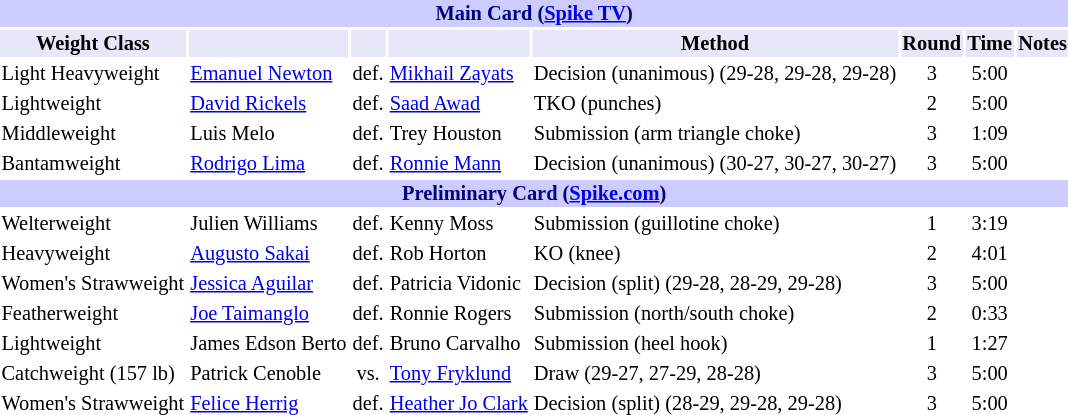<table class="toccolours" style="font-size: 85%;">
<tr>
<th colspan="8" style="background-color: #ccf; color: #000080; text-align: center;"><strong>Main Card (<a href='#'>Spike TV</a>)</strong></th>
</tr>
<tr>
<th colspan="1" style="background-color: #E6E8FA; color: #000000; text-align: center;">Weight Class</th>
<th colspan="1" style="background-color: #E6E8FA; color: #000000; text-align: center;"></th>
<th colspan="1" style="background-color: #E6E8FA; color: #000000; text-align: center;"></th>
<th colspan="1" style="background-color: #E6E8FA; color: #000000; text-align: center;"></th>
<th colspan="1" style="background-color: #E6E8FA; color: #000000; text-align: center;">Method</th>
<th colspan="1" style="background-color: #E6E8FA; color: #000000; text-align: center;">Round</th>
<th colspan="1" style="background-color: #E6E8FA; color: #000000; text-align: center;">Time</th>
<th colspan="1" style="background-color: #E6E8FA; color: #000000; text-align: center;">Notes</th>
</tr>
<tr>
<td>Light Heavyweight</td>
<td><a href='#'>Emanuel Newton</a></td>
<td align=center>def.</td>
<td><a href='#'>Mikhail Zayats</a></td>
<td>Decision (unanimous) (29-28, 29-28, 29-28)</td>
<td align=center>3</td>
<td align=center>5:00</td>
<td></td>
</tr>
<tr>
<td>Lightweight</td>
<td><a href='#'>David Rickels</a></td>
<td align=center>def.</td>
<td><a href='#'>Saad Awad</a></td>
<td>TKO (punches)</td>
<td align=center>2</td>
<td align=center>5:00</td>
<td></td>
</tr>
<tr>
<td>Middleweight</td>
<td>Luis Melo</td>
<td align=center>def.</td>
<td>Trey Houston</td>
<td>Submission (arm triangle choke)</td>
<td align=center>3</td>
<td align=center>1:09</td>
<td></td>
</tr>
<tr>
<td>Bantamweight</td>
<td><a href='#'>Rodrigo Lima</a></td>
<td align=center>def.</td>
<td><a href='#'>Ronnie Mann</a></td>
<td>Decision (unanimous) (30-27, 30-27, 30-27)</td>
<td align=center>3</td>
<td align=center>5:00</td>
<td></td>
</tr>
<tr>
<th colspan="8" style="background-color: #ccf; color: #000080; text-align: center;"><strong>Preliminary Card (<a href='#'>Spike.com</a>)</strong></th>
</tr>
<tr>
<td>Welterweight</td>
<td>Julien Williams</td>
<td align=center>def.</td>
<td>Kenny Moss</td>
<td>Submission (guillotine choke)</td>
<td align=center>1</td>
<td align=center>3:19</td>
<td></td>
</tr>
<tr>
<td>Heavyweight</td>
<td><a href='#'>Augusto Sakai</a></td>
<td align=center>def.</td>
<td>Rob Horton</td>
<td>KO (knee)</td>
<td align=center>2</td>
<td align=center>4:01</td>
<td></td>
</tr>
<tr>
<td>Women's Strawweight</td>
<td><a href='#'>Jessica Aguilar</a></td>
<td align=center>def.</td>
<td>Patricia Vidonic</td>
<td>Decision (split) (29-28, 28-29, 29-28)</td>
<td align=center>3</td>
<td align=center>5:00</td>
<td></td>
</tr>
<tr>
<td>Featherweight</td>
<td><a href='#'>Joe Taimanglo</a></td>
<td align=center>def.</td>
<td>Ronnie Rogers</td>
<td>Submission (north/south choke)</td>
<td align=center>2</td>
<td align=center>0:33</td>
<td></td>
</tr>
<tr>
<td>Lightweight</td>
<td>James Edson Berto</td>
<td align=center>def.</td>
<td>Bruno Carvalho</td>
<td>Submission (heel hook)</td>
<td align=center>1</td>
<td align=center>1:27</td>
<td></td>
</tr>
<tr>
<td>Catchweight (157 lb)</td>
<td>Patrick Cenoble</td>
<td align=center>vs.</td>
<td><a href='#'>Tony Fryklund</a></td>
<td>Draw (29-27, 27-29, 28-28)</td>
<td align=center>3</td>
<td align=center>5:00</td>
<td></td>
</tr>
<tr>
<td>Women's Strawweight</td>
<td><a href='#'>Felice Herrig</a></td>
<td align=center>def.</td>
<td><a href='#'>Heather Jo Clark</a></td>
<td>Decision (split) (28-29, 29-28, 29-28)</td>
<td align=center>3</td>
<td align=center>5:00</td>
<td></td>
</tr>
<tr>
</tr>
</table>
